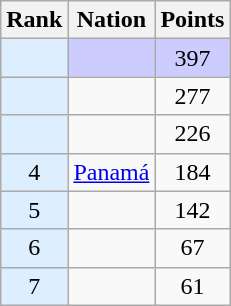<table class="wikitable sortable" style="text-align:center">
<tr>
<th>Rank</th>
<th>Nation</th>
<th>Points</th>
</tr>
<tr style="background-color:#ccccff">
<td bgcolor = DDEEFF></td>
<td align=left></td>
<td>397</td>
</tr>
<tr>
<td bgcolor = DDEEFF></td>
<td align=left></td>
<td>277</td>
</tr>
<tr>
<td bgcolor = DDEEFF></td>
<td align=left></td>
<td>226</td>
</tr>
<tr>
<td bgcolor = DDEEFF>4</td>
<td align=left> <a href='#'>Panamá</a></td>
<td>184</td>
</tr>
<tr>
<td bgcolor = DDEEFF>5</td>
<td align=left></td>
<td>142</td>
</tr>
<tr>
<td bgcolor = DDEEFF>6</td>
<td align=left></td>
<td>67</td>
</tr>
<tr>
<td bgcolor = DDEEFF>7</td>
<td align=left></td>
<td>61</td>
</tr>
</table>
